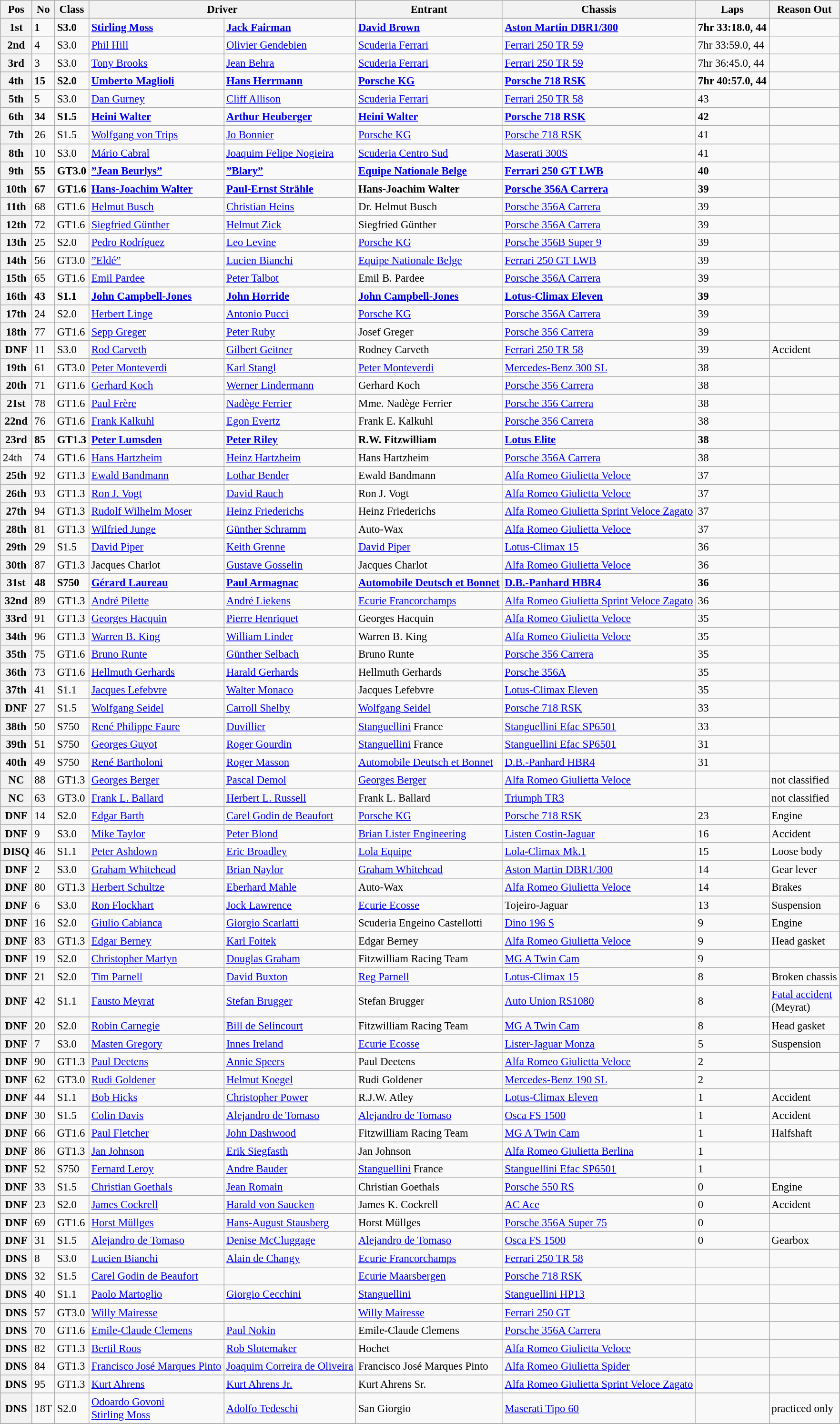<table class="wikitable" style="font-size: 95%;">
<tr>
<th>Pos</th>
<th>No</th>
<th>Class</th>
<th colspan=2>Driver</th>
<th>Entrant</th>
<th>Chassis</th>
<th>Laps</th>
<th>Reason Out</th>
</tr>
<tr>
<th><strong>1st</strong></th>
<td><strong>1</strong></td>
<td><strong>S3.0</strong></td>
<td> <strong><a href='#'>Stirling Moss</a></strong></td>
<td> <strong><a href='#'>Jack Fairman</a></strong></td>
<td><strong><a href='#'>David Brown</a></strong></td>
<td><strong><a href='#'>Aston Martin DBR1/300</a></strong></td>
<td><strong>7hr 33:18.0, 44</strong></td>
<td></td>
</tr>
<tr>
<th>2nd</th>
<td>4</td>
<td>S3.0</td>
<td> <a href='#'>Phil Hill</a></td>
<td> <a href='#'>Olivier Gendebien</a></td>
<td><a href='#'>Scuderia Ferrari</a></td>
<td><a href='#'>Ferrari 250 TR 59</a></td>
<td>7hr 33:59.0, 44</td>
<td></td>
</tr>
<tr>
<th>3rd</th>
<td>3</td>
<td>S3.0</td>
<td> <a href='#'>Tony Brooks</a></td>
<td> <a href='#'>Jean Behra</a></td>
<td><a href='#'>Scuderia Ferrari</a></td>
<td><a href='#'>Ferrari 250 TR 59</a></td>
<td>7hr 36:45.0, 44</td>
<td></td>
</tr>
<tr>
<th><strong>4th</strong></th>
<td><strong>15</strong></td>
<td><strong>S2.0</strong></td>
<td> <strong><a href='#'>Umberto Maglioli</a></strong></td>
<td> <strong><a href='#'>Hans Herrmann</a></strong></td>
<td><strong><a href='#'>Porsche KG</a></strong></td>
<td><strong><a href='#'>Porsche 718 RSK</a></strong></td>
<td><strong>7hr 40:57.0, 44</strong></td>
<td></td>
</tr>
<tr>
<th>5th</th>
<td>5</td>
<td>S3.0</td>
<td> <a href='#'>Dan Gurney</a></td>
<td> <a href='#'>Cliff Allison</a></td>
<td><a href='#'>Scuderia Ferrari</a></td>
<td><a href='#'>Ferrari 250 TR 58</a></td>
<td>43</td>
<td></td>
</tr>
<tr>
<th><strong>6th</strong></th>
<td><strong>34</strong></td>
<td><strong>S1.5</strong></td>
<td> <strong><a href='#'>Heini Walter</a></strong></td>
<td> <strong><a href='#'>Arthur Heuberger</a></strong></td>
<td><strong><a href='#'>Heini Walter</a></strong></td>
<td><strong><a href='#'>Porsche 718 RSK</a></strong></td>
<td><strong>42</strong></td>
<td></td>
</tr>
<tr>
<th>7th</th>
<td>26</td>
<td>S1.5</td>
<td> <a href='#'>Wolfgang von Trips</a></td>
<td> <a href='#'>Jo Bonnier</a></td>
<td><a href='#'>Porsche KG</a></td>
<td><a href='#'>Porsche 718 RSK</a></td>
<td>41</td>
<td></td>
</tr>
<tr>
<th>8th</th>
<td>10</td>
<td>S3.0</td>
<td> <a href='#'>Mário Cabral</a></td>
<td>  <a href='#'>Joaquim Felipe Nogieira</a></td>
<td><a href='#'>Scuderia Centro Sud</a></td>
<td><a href='#'>Maserati 300S</a></td>
<td>41</td>
<td></td>
</tr>
<tr>
<th><strong>9th</strong></th>
<td><strong>55</strong></td>
<td><strong>GT3.0</strong></td>
<td> <strong> <a href='#'>”Jean Beurlys”</a> </strong></td>
<td> <strong> <a href='#'>”Blary”</a> </strong></td>
<td><strong><a href='#'>Equipe Nationale Belge</a> </strong></td>
<td><strong><a href='#'>Ferrari 250 GT LWB</a> </strong></td>
<td><strong>40</strong></td>
<td></td>
</tr>
<tr>
<th><strong>10th</strong></th>
<td><strong>67</strong></td>
<td><strong>GT1.6</strong></td>
<td> <strong> <a href='#'>Hans-Joachim Walter</a> </strong></td>
<td> <strong> <a href='#'>Paul-Ernst Strähle</a></strong></td>
<td><strong>Hans-Joachim Walter </strong></td>
<td><strong><a href='#'>Porsche 356A Carrera</a> </strong></td>
<td><strong>39</strong></td>
<td></td>
</tr>
<tr>
<th>11th</th>
<td>68</td>
<td>GT1.6</td>
<td> <a href='#'>Helmut Busch</a></td>
<td> <a href='#'>Christian Heins</a></td>
<td>Dr. Helmut Busch</td>
<td><a href='#'>Porsche 356A Carrera</a></td>
<td>39</td>
<td></td>
</tr>
<tr>
<th>12th</th>
<td>72</td>
<td>GT1.6</td>
<td> <a href='#'>Siegfried Günther</a></td>
<td> <a href='#'>Helmut Zick</a></td>
<td>Siegfried Günther</td>
<td><a href='#'>Porsche 356A Carrera</a></td>
<td>39</td>
<td></td>
</tr>
<tr>
<th>13th</th>
<td>25</td>
<td>S2.0</td>
<td> <a href='#'>Pedro Rodríguez</a></td>
<td> <a href='#'>Leo Levine</a></td>
<td><a href='#'>Porsche KG</a></td>
<td><a href='#'>Porsche 356B Super 9</a></td>
<td>39</td>
<td></td>
</tr>
<tr>
<th>14th</th>
<td>56</td>
<td>GT3.0</td>
<td> <a href='#'>”Eldé”</a></td>
<td> <a href='#'>Lucien Bianchi</a></td>
<td><a href='#'>Equipe Nationale Belge</a></td>
<td><a href='#'>Ferrari 250 GT LWB</a></td>
<td>39</td>
<td></td>
</tr>
<tr>
<th>15th</th>
<td>65</td>
<td>GT1.6</td>
<td> <a href='#'>Emil Pardee</a></td>
<td> <a href='#'>Peter Talbot</a></td>
<td>Emil B. Pardee</td>
<td><a href='#'>Porsche 356A Carrera</a></td>
<td>39</td>
<td></td>
</tr>
<tr>
<th><strong>16th</strong></th>
<td><strong>43</strong></td>
<td><strong>S1.1</strong></td>
<td><strong> <a href='#'>John Campbell-Jones</a> </strong></td>
<td><strong> <a href='#'>John Horride</a> </strong></td>
<td><strong><a href='#'>John Campbell-Jones</a></strong></td>
<td><strong><a href='#'>Lotus-Climax Eleven</a> </strong></td>
<td><strong>39</strong></td>
<td></td>
</tr>
<tr>
<th>17th</th>
<td>24</td>
<td>S2.0</td>
<td> <a href='#'>Herbert Linge</a></td>
<td> <a href='#'>Antonio Pucci</a></td>
<td><a href='#'>Porsche KG</a></td>
<td><a href='#'>Porsche 356A Carrera</a></td>
<td>39</td>
<td></td>
</tr>
<tr>
<th>18th</th>
<td>77</td>
<td>GT1.6</td>
<td> <a href='#'>Sepp Greger</a></td>
<td> <a href='#'>Peter Ruby</a></td>
<td>Josef Greger</td>
<td><a href='#'>Porsche 356 Carrera</a></td>
<td>39</td>
<td></td>
</tr>
<tr>
<th>DNF</th>
<td>11</td>
<td>S3.0</td>
<td> <a href='#'>Rod Carveth</a></td>
<td> <a href='#'>Gilbert Geitner</a></td>
<td>Rodney Carveth</td>
<td><a href='#'>Ferrari 250 TR 58</a></td>
<td>39</td>
<td>Accident</td>
</tr>
<tr>
<th>19th</th>
<td>61</td>
<td>GT3.0</td>
<td> <a href='#'>Peter Monteverdi</a></td>
<td> <a href='#'>Karl Stangl</a></td>
<td><a href='#'>Peter Monteverdi</a></td>
<td><a href='#'>Mercedes-Benz 300 SL</a></td>
<td>38</td>
<td></td>
</tr>
<tr>
<th>20th</th>
<td>71</td>
<td>GT1.6</td>
<td> <a href='#'>Gerhard Koch</a></td>
<td> <a href='#'>Werner Lindermann</a></td>
<td>Gerhard Koch</td>
<td><a href='#'>Porsche 356 Carrera</a></td>
<td>38</td>
<td></td>
</tr>
<tr>
<th>21st</th>
<td>78</td>
<td>GT1.6</td>
<td> <a href='#'>Paul Frère</a></td>
<td> <a href='#'>Nadège Ferrier</a></td>
<td>Mme. Nadège Ferrier</td>
<td><a href='#'>Porsche 356 Carrera</a></td>
<td>38</td>
<td></td>
</tr>
<tr>
<th>22nd</th>
<td>76</td>
<td>GT1.6</td>
<td> <a href='#'>Frank Kalkuhl</a></td>
<td> <a href='#'>Egon Evertz</a></td>
<td>Frank E. Kalkuhl</td>
<td><a href='#'>Porsche 356 Carrera</a></td>
<td>38</td>
<td></td>
</tr>
<tr>
<th><strong>23rd</strong></th>
<td><strong>85</strong></td>
<td><strong>GT1.3</strong></td>
<td> <strong><a href='#'>Peter Lumsden</a></strong></td>
<td> <strong><a href='#'>Peter Riley</a></strong></td>
<td><strong>R.W. Fitzwilliam</strong></td>
<td><strong><a href='#'>Lotus Elite</a></strong></td>
<td><strong>38</strong></td>
<td></td>
</tr>
<tr>
<td>24th</td>
<td>74</td>
<td>GT1.6</td>
<td> <a href='#'>Hans Hartzheim</a></td>
<td> <a href='#'>Heinz Hartzheim</a></td>
<td>Hans Hartzheim</td>
<td><a href='#'>Porsche 356A Carrera</a></td>
<td>38</td>
<td></td>
</tr>
<tr>
<th>25th</th>
<td>92</td>
<td>GT1.3</td>
<td> <a href='#'>Ewald Bandmann</a></td>
<td> <a href='#'>Lothar Bender</a></td>
<td>Ewald Bandmann</td>
<td><a href='#'>Alfa Romeo Giulietta Veloce</a></td>
<td>37</td>
<td></td>
</tr>
<tr>
<th>26th</th>
<td>93</td>
<td>GT1.3</td>
<td> <a href='#'>Ron J. Vogt</a></td>
<td> <a href='#'>David Rauch</a></td>
<td>Ron J. Vogt</td>
<td><a href='#'>Alfa Romeo Giulietta Veloce</a></td>
<td>37</td>
<td></td>
</tr>
<tr>
<th>27th</th>
<td>94</td>
<td>GT1.3</td>
<td> <a href='#'>Rudolf Wilhelm Moser</a></td>
<td> <a href='#'>Heinz Friederichs</a></td>
<td>Heinz Friederichs</td>
<td><a href='#'>Alfa Romeo Giulietta Sprint Veloce Zagato</a></td>
<td>37</td>
<td></td>
</tr>
<tr>
<th>28th</th>
<td>81</td>
<td>GT1.3</td>
<td> <a href='#'>Wilfried Junge</a></td>
<td> <a href='#'>Günther Schramm</a></td>
<td>Auto-Wax</td>
<td><a href='#'>Alfa Romeo Giulietta Veloce</a></td>
<td>37</td>
<td></td>
</tr>
<tr>
<th>29th</th>
<td>29</td>
<td>S1.5</td>
<td> <a href='#'>David Piper</a></td>
<td> <a href='#'>Keith Grenne</a></td>
<td><a href='#'>David Piper</a></td>
<td><a href='#'>Lotus-Climax 15</a></td>
<td>36</td>
<td></td>
</tr>
<tr>
<th>30th</th>
<td>87</td>
<td>GT1.3</td>
<td> Jacques Charlot</td>
<td> <a href='#'>Gustave Gosselin</a></td>
<td>Jacques Charlot</td>
<td><a href='#'>Alfa Romeo Giulietta Veloce</a></td>
<td>36</td>
<td></td>
</tr>
<tr>
<th><strong>31st</strong></th>
<td><strong>48</strong></td>
<td><strong>S750</strong></td>
<td> <strong><a href='#'>Gérard Laureau</a></strong></td>
<td> <strong><a href='#'>Paul Armagnac</a></strong></td>
<td><strong><a href='#'>Automobile Deutsch et Bonnet</a></strong></td>
<td><strong><a href='#'>D.B.-Panhard HBR4</a></strong></td>
<td><strong>36</strong></td>
<td></td>
</tr>
<tr>
<th>32nd</th>
<td>89</td>
<td>GT1.3</td>
<td> <a href='#'>André Pilette</a></td>
<td> <a href='#'>André Liekens</a></td>
<td><a href='#'>Ecurie Francorchamps</a></td>
<td><a href='#'>Alfa Romeo Giulietta Sprint Veloce Zagato</a></td>
<td>36</td>
<td></td>
</tr>
<tr>
<th>33rd</th>
<td>91</td>
<td>GT1.3</td>
<td> <a href='#'>Georges Hacquin</a></td>
<td> <a href='#'>Pierre Henriquet</a></td>
<td>Georges Hacquin</td>
<td><a href='#'>Alfa Romeo Giulietta Veloce</a></td>
<td>35</td>
<td></td>
</tr>
<tr>
<th>34th</th>
<td>96</td>
<td>GT1.3</td>
<td> <a href='#'>Warren B. King</a></td>
<td> <a href='#'>William Linder</a></td>
<td>Warren B. King</td>
<td><a href='#'>Alfa Romeo Giulietta Veloce</a></td>
<td>35</td>
<td></td>
</tr>
<tr>
<th>35th</th>
<td>75</td>
<td>GT1.6</td>
<td> <a href='#'>Bruno Runte</a></td>
<td> <a href='#'>Günther Selbach</a></td>
<td>Bruno Runte</td>
<td><a href='#'>Porsche 356 Carrera</a></td>
<td>35</td>
<td></td>
</tr>
<tr>
<th>36th</th>
<td>73</td>
<td>GT1.6</td>
<td> <a href='#'>Hellmuth Gerhards</a></td>
<td> <a href='#'>Harald Gerhards</a></td>
<td>Hellmuth Gerhards</td>
<td><a href='#'>Porsche 356A</a></td>
<td>35</td>
<td></td>
</tr>
<tr>
<th>37th</th>
<td>41</td>
<td>S1.1</td>
<td> <a href='#'>Jacques Lefebvre</a></td>
<td> <a href='#'>Walter Monaco</a></td>
<td>Jacques Lefebvre</td>
<td><a href='#'>Lotus-Climax Eleven</a></td>
<td>35</td>
<td></td>
</tr>
<tr>
<th>DNF</th>
<td>27</td>
<td>S1.5</td>
<td> <a href='#'>Wolfgang Seidel</a></td>
<td> <a href='#'>Carroll Shelby</a></td>
<td><a href='#'>Wolfgang Seidel</a></td>
<td><a href='#'>Porsche 718 RSK</a></td>
<td>33</td>
<td></td>
</tr>
<tr>
<th>38th</th>
<td>50</td>
<td>S750</td>
<td> <a href='#'>René Philippe Faure</a></td>
<td> <a href='#'>Duvillier</a></td>
<td><a href='#'>Stanguellini</a> France</td>
<td><a href='#'>Stanguellini Efac SP6501</a></td>
<td>33</td>
<td></td>
</tr>
<tr>
<th>39th</th>
<td>51</td>
<td>S750</td>
<td> <a href='#'>Georges Guyot</a></td>
<td> <a href='#'>Roger Gourdin</a></td>
<td><a href='#'>Stanguellini</a> France</td>
<td><a href='#'>Stanguellini Efac SP6501</a></td>
<td>31</td>
<td></td>
</tr>
<tr>
<th>40th</th>
<td>49</td>
<td>S750</td>
<td> <a href='#'>René Bartholoni</a></td>
<td> <a href='#'>Roger Masson</a></td>
<td><a href='#'>Automobile Deutsch et Bonnet</a></td>
<td><a href='#'>D.B.-Panhard HBR4</a></td>
<td>31</td>
<td></td>
</tr>
<tr>
<th>NC</th>
<td>88</td>
<td>GT1.3</td>
<td> <a href='#'>Georges Berger</a></td>
<td> <a href='#'>Pascal Demol</a></td>
<td><a href='#'>Georges Berger</a></td>
<td><a href='#'>Alfa Romeo Giulietta Veloce</a></td>
<td></td>
<td>not classified</td>
</tr>
<tr>
<th>NC</th>
<td>63</td>
<td>GT3.0</td>
<td> <a href='#'>Frank L. Ballard</a></td>
<td> <a href='#'>Herbert L. Russell</a></td>
<td>Frank L. Ballard</td>
<td><a href='#'>Triumph TR3</a></td>
<td></td>
<td>not classified</td>
</tr>
<tr>
<th>DNF</th>
<td>14</td>
<td>S2.0</td>
<td> <a href='#'>Edgar Barth</a></td>
<td> <a href='#'>Carel Godin de Beaufort</a></td>
<td><a href='#'>Porsche KG</a></td>
<td><a href='#'>Porsche 718 RSK</a></td>
<td>23</td>
<td>Engine</td>
</tr>
<tr>
<th>DNF</th>
<td>9</td>
<td>S3.0</td>
<td> <a href='#'>Mike Taylor</a></td>
<td> <a href='#'>Peter Blond</a></td>
<td><a href='#'>Brian Lister Engineering</a></td>
<td><a href='#'>Listen Costin-Jaguar</a></td>
<td>16</td>
<td>Accident</td>
</tr>
<tr>
<th>DISQ</th>
<td>46</td>
<td>S1.1</td>
<td> <a href='#'>Peter Ashdown</a></td>
<td> <a href='#'>Eric Broadley</a></td>
<td><a href='#'>Lola Equipe</a></td>
<td><a href='#'>Lola-Climax Mk.1</a></td>
<td>15</td>
<td>Loose body</td>
</tr>
<tr>
<th>DNF</th>
<td>2</td>
<td>S3.0</td>
<td> <a href='#'>Graham Whitehead</a></td>
<td> <a href='#'>Brian Naylor</a></td>
<td><a href='#'>Graham Whitehead</a></td>
<td><a href='#'>Aston Martin DBR1/300</a></td>
<td>14</td>
<td>Gear lever</td>
</tr>
<tr>
<th>DNF</th>
<td>80</td>
<td>GT1.3</td>
<td> <a href='#'>Herbert Schultze</a></td>
<td> <a href='#'>Eberhard Mahle</a></td>
<td>Auto-Wax</td>
<td><a href='#'>Alfa Romeo Giulietta Veloce</a></td>
<td>14</td>
<td>Brakes</td>
</tr>
<tr>
<th>DNF</th>
<td>6</td>
<td>S3.0</td>
<td> <a href='#'>Ron Flockhart</a></td>
<td> <a href='#'>Jock Lawrence</a></td>
<td><a href='#'>Ecurie Ecosse</a></td>
<td>Tojeiro-Jaguar</td>
<td>13</td>
<td>Suspension</td>
</tr>
<tr>
<th>DNF</th>
<td>16</td>
<td>S2.0</td>
<td> <a href='#'>Giulio Cabianca</a></td>
<td> <a href='#'>Giorgio Scarlatti</a></td>
<td>Scuderia Engeino Castellotti</td>
<td><a href='#'>Dino 196 S</a></td>
<td>9</td>
<td>Engine</td>
</tr>
<tr>
<th>DNF</th>
<td>83</td>
<td>GT1.3</td>
<td> <a href='#'>Edgar Berney</a></td>
<td> <a href='#'>Karl Foitek</a></td>
<td>Edgar Berney</td>
<td><a href='#'>Alfa Romeo Giulietta Veloce</a></td>
<td>9</td>
<td>Head gasket</td>
</tr>
<tr>
<th>DNF</th>
<td>19</td>
<td>S2.0</td>
<td> <a href='#'>Christopher Martyn</a></td>
<td> <a href='#'>Douglas Graham</a></td>
<td>Fitzwilliam Racing Team</td>
<td><a href='#'>MG A Twin Cam</a></td>
<td>9</td>
<td></td>
</tr>
<tr>
<th>DNF</th>
<td>21</td>
<td>S2.0</td>
<td> <a href='#'>Tim Parnell</a></td>
<td> <a href='#'>David Buxton</a></td>
<td><a href='#'>Reg Parnell</a></td>
<td><a href='#'>Lotus-Climax 15</a></td>
<td>8</td>
<td>Broken chassis</td>
</tr>
<tr>
<th>DNF</th>
<td>42</td>
<td>S1.1</td>
<td> <a href='#'>Fausto Meyrat</a></td>
<td> <a href='#'>Stefan Brugger</a></td>
<td>Stefan Brugger</td>
<td><a href='#'>Auto Union RS1080</a></td>
<td>8</td>
<td><a href='#'>Fatal accident</a><br>(Meyrat)</td>
</tr>
<tr>
<th>DNF</th>
<td>20</td>
<td>S2.0</td>
<td> <a href='#'>Robin Carnegie</a></td>
<td> <a href='#'>Bill de Selincourt</a></td>
<td>Fitzwilliam Racing Team</td>
<td><a href='#'>MG A Twin Cam</a></td>
<td>8</td>
<td>Head gasket</td>
</tr>
<tr>
<th>DNF</th>
<td>7</td>
<td>S3.0</td>
<td> <a href='#'>Masten Gregory</a></td>
<td> <a href='#'>Innes Ireland</a></td>
<td><a href='#'>Ecurie Ecosse</a></td>
<td><a href='#'>Lister-Jaguar Monza</a></td>
<td>5</td>
<td>Suspension</td>
</tr>
<tr>
<th>DNF</th>
<td>90</td>
<td>GT1.3</td>
<td> <a href='#'>Paul Deetens</a></td>
<td> <a href='#'>Annie Speers</a></td>
<td>Paul Deetens</td>
<td><a href='#'>Alfa Romeo Giulietta Veloce</a></td>
<td>2</td>
<td></td>
</tr>
<tr>
<th>DNF</th>
<td>62</td>
<td>GT3.0</td>
<td> <a href='#'>Rudi Goldener</a></td>
<td> <a href='#'>Helmut Koegel</a></td>
<td>Rudi Goldener</td>
<td><a href='#'>Mercedes-Benz 190 SL</a></td>
<td>2</td>
<td></td>
</tr>
<tr>
<th>DNF</th>
<td>44</td>
<td>S1.1</td>
<td> <a href='#'>Bob Hicks</a></td>
<td> <a href='#'>Christopher Power</a></td>
<td>R.J.W. Atley</td>
<td><a href='#'>Lotus-Climax Eleven</a></td>
<td>1</td>
<td>Accident</td>
</tr>
<tr>
<th>DNF</th>
<td>30</td>
<td>S1.5</td>
<td> <a href='#'>Colin Davis</a></td>
<td> <a href='#'>Alejandro de Tomaso</a></td>
<td><a href='#'>Alejandro de Tomaso</a></td>
<td><a href='#'>Osca FS 1500</a></td>
<td>1</td>
<td>Accident</td>
</tr>
<tr>
<th>DNF</th>
<td>66</td>
<td>GT1.6</td>
<td> <a href='#'>Paul Fletcher</a></td>
<td> <a href='#'>John Dashwood</a></td>
<td>Fitzwilliam Racing Team</td>
<td><a href='#'>MG A Twin Cam</a></td>
<td>1</td>
<td>Halfshaft</td>
</tr>
<tr>
<th>DNF</th>
<td>86</td>
<td>GT1.3</td>
<td> <a href='#'>Jan Johnson</a></td>
<td> <a href='#'>Erik Siegfasth</a></td>
<td>Jan Johnson</td>
<td><a href='#'>Alfa Romeo Giulietta Berlina</a></td>
<td>1</td>
<td></td>
</tr>
<tr>
<th>DNF</th>
<td>52</td>
<td>S750</td>
<td> <a href='#'>Fernard Leroy</a></td>
<td> <a href='#'>Andre Bauder</a></td>
<td><a href='#'>Stanguellini</a> France</td>
<td><a href='#'>Stanguellini Efac SP6501</a></td>
<td>1</td>
<td></td>
</tr>
<tr>
<th>DNF</th>
<td>33</td>
<td>S1.5</td>
<td> <a href='#'>Christian Goethals</a></td>
<td> <a href='#'>Jean Romain</a></td>
<td>Christian Goethals</td>
<td><a href='#'>Porsche 550 RS</a></td>
<td>0</td>
<td>Engine</td>
</tr>
<tr>
<th>DNF</th>
<td>23</td>
<td>S2.0</td>
<td> <a href='#'>James Cockrell</a></td>
<td> <a href='#'>Harald von Saucken</a></td>
<td>James K. Cockrell</td>
<td><a href='#'>AC Ace</a></td>
<td>0</td>
<td>Accident</td>
</tr>
<tr>
<th>DNF</th>
<td>69</td>
<td>GT1.6</td>
<td> <a href='#'>Horst Müllges</a></td>
<td> <a href='#'>Hans-August Stausberg</a></td>
<td>Horst Müllges</td>
<td><a href='#'>Porsche 356A Super 75</a></td>
<td>0</td>
<td></td>
</tr>
<tr>
<th>DNF</th>
<td>31</td>
<td>S1.5</td>
<td> <a href='#'>Alejandro de Tomaso</a></td>
<td> <a href='#'>Denise McCluggage</a></td>
<td><a href='#'>Alejandro de Tomaso</a></td>
<td><a href='#'>Osca FS 1500</a></td>
<td>0</td>
<td>Gearbox</td>
</tr>
<tr>
<th>DNS</th>
<td>8</td>
<td>S3.0</td>
<td> <a href='#'>Lucien Bianchi</a></td>
<td> <a href='#'>Alain de Changy</a></td>
<td><a href='#'>Ecurie Francorchamps</a></td>
<td><a href='#'>Ferrari 250 TR 58</a></td>
<td></td>
<td></td>
</tr>
<tr>
<th>DNS</th>
<td>32</td>
<td>S1.5</td>
<td> <a href='#'>Carel Godin de Beaufort</a></td>
<td></td>
<td><a href='#'>Ecurie Maarsbergen</a></td>
<td><a href='#'>Porsche 718 RSK</a></td>
<td></td>
<td></td>
</tr>
<tr>
<th>DNS</th>
<td>40</td>
<td>S1.1</td>
<td> <a href='#'>Paolo Martoglio</a></td>
<td> <a href='#'>Giorgio Cecchini</a></td>
<td><a href='#'>Stanguellini</a></td>
<td><a href='#'>Stanguellini HP13</a></td>
<td></td>
<td></td>
</tr>
<tr>
<th>DNS</th>
<td>57</td>
<td>GT3.0</td>
<td> <a href='#'>Willy Mairesse</a></td>
<td></td>
<td><a href='#'>Willy Mairesse</a></td>
<td><a href='#'>Ferrari 250 GT</a></td>
<td></td>
<td></td>
</tr>
<tr>
<th>DNS</th>
<td>70</td>
<td>GT1.6</td>
<td> <a href='#'>Emile-Claude Clemens</a></td>
<td> <a href='#'>Paul Nokin</a></td>
<td>Emile-Claude Clemens</td>
<td><a href='#'>Porsche 356A Carrera</a></td>
<td></td>
<td></td>
</tr>
<tr>
<th>DNS</th>
<td>82</td>
<td>GT1.3</td>
<td> <a href='#'>Bertil Roos</a></td>
<td> <a href='#'>Rob Slotemaker</a></td>
<td>Hochet</td>
<td><a href='#'>Alfa Romeo Giulietta Veloce</a></td>
<td></td>
<td></td>
</tr>
<tr>
<th>DNS</th>
<td>84</td>
<td>GT1.3</td>
<td> <a href='#'>Francisco José Marques Pinto</a></td>
<td> <a href='#'>Joaquim Correira de Oliveira</a></td>
<td>Francisco José Marques Pinto</td>
<td><a href='#'>Alfa Romeo Giulietta Spider</a></td>
<td></td>
<td></td>
</tr>
<tr>
<th>DNS</th>
<td>95</td>
<td>GT1.3</td>
<td> <a href='#'>Kurt Ahrens</a></td>
<td> <a href='#'>Kurt Ahrens Jr.</a></td>
<td>Kurt Ahrens Sr.</td>
<td><a href='#'>Alfa Romeo Giulietta Sprint Veloce Zagato</a></td>
<td></td>
<td></td>
</tr>
<tr>
<th>DNS</th>
<td>18T</td>
<td>S2.0</td>
<td> <a href='#'>Odoardo Govoni</a><br> <a href='#'>Stirling Moss</a></td>
<td> <a href='#'>Adolfo Tedeschi</a></td>
<td>San Giorgio</td>
<td><a href='#'>Maserati Tipo 60</a></td>
<td></td>
<td>practiced only</td>
</tr>
<tr>
</tr>
</table>
